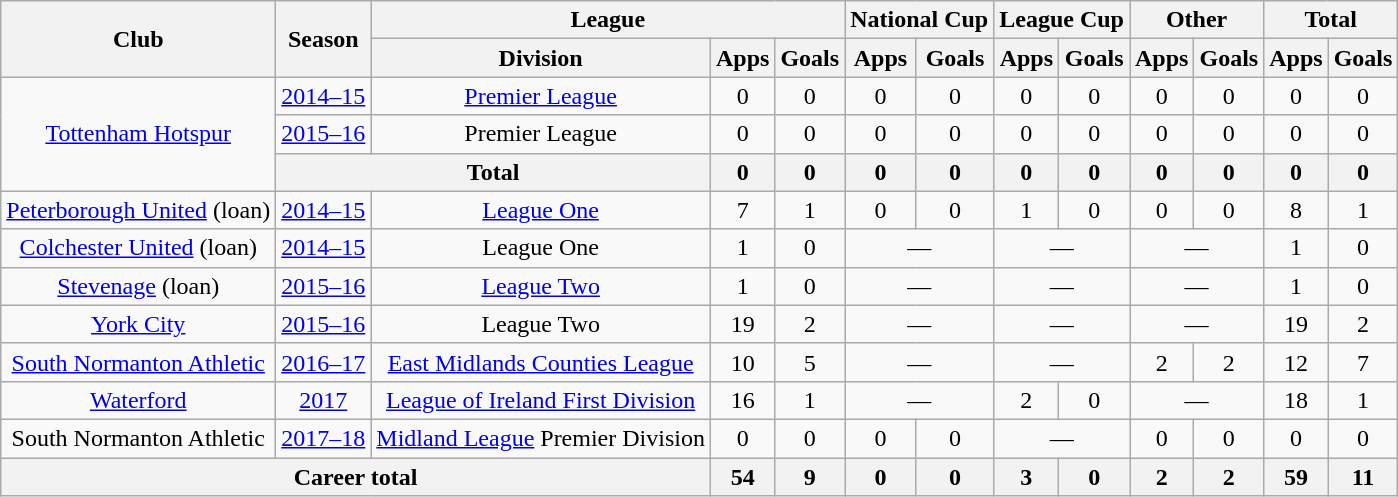<table class=wikitable style="text-align: center">
<tr>
<th rowspan=2>Club</th>
<th rowspan=2>Season</th>
<th colspan=3>League</th>
<th colspan=2>National Cup</th>
<th colspan=2>League Cup</th>
<th colspan=2>Other</th>
<th colspan=2>Total</th>
</tr>
<tr>
<th>Division</th>
<th>Apps</th>
<th>Goals</th>
<th>Apps</th>
<th>Goals</th>
<th>Apps</th>
<th>Goals</th>
<th>Apps</th>
<th>Goals</th>
<th>Apps</th>
<th>Goals</th>
</tr>
<tr>
<td rowspan=3><a href='#'>Tottenham Hotspur</a></td>
<td><a href='#'>2014–15</a></td>
<td><a href='#'>Premier League</a></td>
<td>0</td>
<td>0</td>
<td>0</td>
<td>0</td>
<td>0</td>
<td>0</td>
<td>0</td>
<td>0</td>
<td>0</td>
<td>0</td>
</tr>
<tr>
<td><a href='#'>2015–16</a></td>
<td>Premier League</td>
<td>0</td>
<td>0</td>
<td>0</td>
<td>0</td>
<td>0</td>
<td>0</td>
<td>0</td>
<td>0</td>
<td>0</td>
<td>0</td>
</tr>
<tr>
<th colspan=2>Total</th>
<th>0</th>
<th>0</th>
<th>0</th>
<th>0</th>
<th>0</th>
<th>0</th>
<th>0</th>
<th>0</th>
<th>0</th>
<th>0</th>
</tr>
<tr>
<td><a href='#'>Peterborough United</a> (loan)</td>
<td><a href='#'>2014–15</a></td>
<td><a href='#'>League One</a></td>
<td>7</td>
<td>1</td>
<td>0</td>
<td>0</td>
<td>1</td>
<td>0</td>
<td>0</td>
<td>0</td>
<td>8</td>
<td>1</td>
</tr>
<tr>
<td><a href='#'>Colchester United</a> (loan)</td>
<td><a href='#'>2014–15</a></td>
<td>League One</td>
<td>1</td>
<td>0</td>
<td colspan=2>—</td>
<td colspan=2>—</td>
<td colspan=2>—</td>
<td>1</td>
<td>0</td>
</tr>
<tr>
<td><a href='#'>Stevenage</a> (loan)</td>
<td><a href='#'>2015–16</a></td>
<td><a href='#'>League Two</a></td>
<td>1</td>
<td>0</td>
<td colspan=2>—</td>
<td colspan=2>—</td>
<td colspan=2>—</td>
<td>1</td>
<td>0</td>
</tr>
<tr>
<td><a href='#'>York City</a></td>
<td><a href='#'>2015–16</a></td>
<td>League Two</td>
<td>19</td>
<td>2</td>
<td colspan=2>—</td>
<td colspan=2>—</td>
<td colspan=2>—</td>
<td>19</td>
<td>2</td>
</tr>
<tr>
<td><a href='#'>South Normanton Athletic</a></td>
<td><a href='#'>2016–17</a></td>
<td><a href='#'>East Midlands Counties League</a></td>
<td>10</td>
<td>5</td>
<td colspan=2>—</td>
<td colspan=2>—</td>
<td>2</td>
<td>2</td>
<td>12</td>
<td>7</td>
</tr>
<tr>
<td><a href='#'>Waterford</a></td>
<td><a href='#'>2017</a></td>
<td><a href='#'>League of Ireland First Division</a></td>
<td>16</td>
<td>1</td>
<td colspan=2>—</td>
<td>2</td>
<td>0</td>
<td colspan=2>—</td>
<td>18</td>
<td>1</td>
</tr>
<tr>
<td>South Normanton Athletic</td>
<td><a href='#'>2017–18</a></td>
<td><a href='#'>Midland League</a> Premier Division</td>
<td>0</td>
<td>0</td>
<td>0</td>
<td>0</td>
<td colspan=2>—</td>
<td>0</td>
<td>0</td>
<td>0</td>
<td>0</td>
</tr>
<tr>
<th colspan=3>Career total</th>
<th>54</th>
<th>9</th>
<th>0</th>
<th>0</th>
<th>3</th>
<th>0</th>
<th>2</th>
<th>2</th>
<th>59</th>
<th>11</th>
</tr>
</table>
